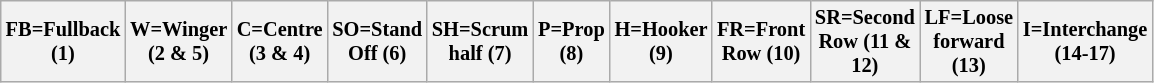<table class="wikitable"  style="font-size:85%; width:60%;">
<tr>
<th>FB=Fullback (1)</th>
<th>W=Winger (2 & 5)</th>
<th>C=Centre (3 & 4)</th>
<th>SO=Stand Off (6)</th>
<th>SH=Scrum half (7)</th>
<th>P=Prop (8)</th>
<th>H=Hooker (9)</th>
<th>FR=Front Row (10)</th>
<th>SR=Second Row (11 & 12)</th>
<th>LF=Loose forward (13)</th>
<th>I=Interchange (14-17)</th>
</tr>
</table>
